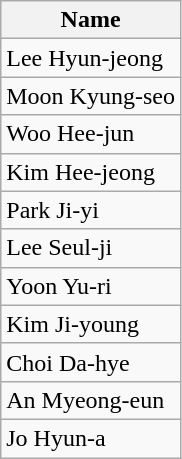<table class="wikitable sortable" style="text-align: left">
<tr>
<th style="text-align:center;">Name</th>
</tr>
<tr>
<td>Lee Hyun-jeong</td>
</tr>
<tr>
<td>Moon Kyung-seo</td>
</tr>
<tr>
<td>Woo Hee-jun</td>
</tr>
<tr>
<td>Kim Hee-jeong</td>
</tr>
<tr>
<td>Park Ji-yi</td>
</tr>
<tr>
<td>Lee Seul-ji</td>
</tr>
<tr>
<td>Yoon Yu-ri</td>
</tr>
<tr>
<td>Kim Ji-young</td>
</tr>
<tr>
<td>Choi Da-hye</td>
</tr>
<tr>
<td>An Myeong-eun</td>
</tr>
<tr>
<td>Jo Hyun-a</td>
</tr>
</table>
